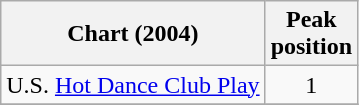<table class="wikitable">
<tr>
<th>Chart (2004)</th>
<th>Peak<br>position</th>
</tr>
<tr>
<td>U.S. <a href='#'>Hot Dance Club Play</a></td>
<td align="center">1</td>
</tr>
<tr>
</tr>
</table>
